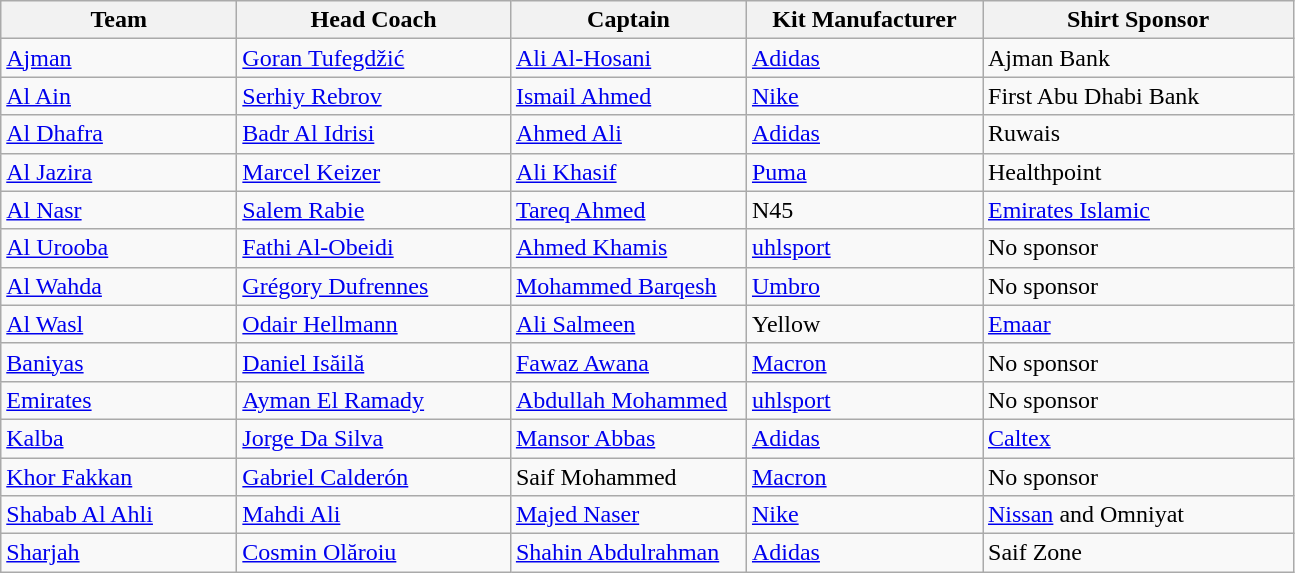<table class="wikitable sortable" style="text-align: left;">
<tr>
<th width="150">Team</th>
<th width="175">Head Coach</th>
<th width="150">Captain</th>
<th width="150">Kit Manufacturer</th>
<th width="200">Shirt Sponsor</th>
</tr>
<tr>
<td><a href='#'>Ajman</a></td>
<td> <a href='#'>Goran Tufegdžić</a></td>
<td> <a href='#'>Ali Al-Hosani</a></td>
<td><a href='#'>Adidas</a></td>
<td>Ajman Bank</td>
</tr>
<tr>
<td><a href='#'>Al Ain</a></td>
<td> <a href='#'>Serhiy Rebrov</a></td>
<td> <a href='#'>Ismail Ahmed</a></td>
<td><a href='#'>Nike</a></td>
<td>First Abu Dhabi Bank</td>
</tr>
<tr>
<td><a href='#'>Al Dhafra</a></td>
<td> <a href='#'>Badr Al Idrisi</a></td>
<td> <a href='#'>Ahmed Ali</a></td>
<td><a href='#'>Adidas</a></td>
<td>Ruwais</td>
</tr>
<tr>
<td><a href='#'>Al Jazira</a></td>
<td> <a href='#'>Marcel Keizer</a></td>
<td> <a href='#'>Ali Khasif</a></td>
<td><a href='#'>Puma</a></td>
<td>Healthpoint</td>
</tr>
<tr>
<td><a href='#'>Al Nasr</a></td>
<td> <a href='#'>Salem Rabie</a></td>
<td> <a href='#'>Tareq Ahmed</a></td>
<td>N45</td>
<td><a href='#'>Emirates Islamic</a></td>
</tr>
<tr>
<td><a href='#'>Al Urooba</a></td>
<td> <a href='#'>Fathi Al-Obeidi</a></td>
<td> <a href='#'>Ahmed Khamis</a></td>
<td><a href='#'>uhlsport</a></td>
<td>No sponsor</td>
</tr>
<tr>
<td><a href='#'>Al Wahda</a></td>
<td> <a href='#'>Grégory Dufrennes</a></td>
<td> <a href='#'>Mohammed Barqesh</a></td>
<td><a href='#'>Umbro</a></td>
<td>No sponsor</td>
</tr>
<tr>
<td><a href='#'>Al Wasl</a></td>
<td> <a href='#'>Odair Hellmann</a></td>
<td> <a href='#'>Ali Salmeen</a></td>
<td>Yellow</td>
<td><a href='#'>Emaar</a></td>
</tr>
<tr>
<td><a href='#'>Baniyas</a></td>
<td> <a href='#'>Daniel Isăilă</a></td>
<td> <a href='#'>Fawaz Awana</a></td>
<td><a href='#'>Macron</a></td>
<td>No sponsor</td>
</tr>
<tr>
<td><a href='#'>Emirates</a></td>
<td> <a href='#'>Ayman El Ramady</a></td>
<td> <a href='#'>Abdullah Mohammed</a></td>
<td><a href='#'>uhlsport</a></td>
<td>No sponsor</td>
</tr>
<tr>
<td><a href='#'>Kalba</a></td>
<td> <a href='#'>Jorge Da Silva</a></td>
<td> <a href='#'>Mansor Abbas</a></td>
<td><a href='#'>Adidas</a></td>
<td><a href='#'>Caltex</a></td>
</tr>
<tr>
<td><a href='#'>Khor Fakkan</a></td>
<td> <a href='#'>Gabriel Calderón</a></td>
<td> Saif Mohammed</td>
<td><a href='#'>Macron</a></td>
<td>No sponsor</td>
</tr>
<tr>
<td><a href='#'>Shabab Al Ahli</a></td>
<td> <a href='#'>Mahdi Ali</a></td>
<td> <a href='#'>Majed Naser</a></td>
<td><a href='#'>Nike</a></td>
<td><a href='#'>Nissan</a> and Omniyat</td>
</tr>
<tr>
<td><a href='#'>Sharjah</a></td>
<td> <a href='#'>Cosmin Olăroiu</a></td>
<td> <a href='#'>Shahin Abdulrahman</a></td>
<td><a href='#'>Adidas</a></td>
<td>Saif Zone</td>
</tr>
</table>
